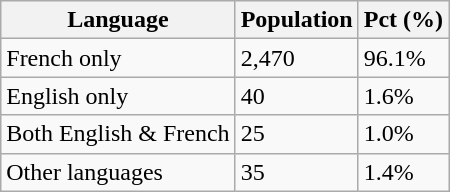<table class="wikitable">
<tr>
<th>Language</th>
<th>Population</th>
<th>Pct (%)</th>
</tr>
<tr>
<td>French only</td>
<td>2,470</td>
<td>96.1%</td>
</tr>
<tr>
<td>English only</td>
<td>40</td>
<td>1.6%</td>
</tr>
<tr>
<td>Both English & French</td>
<td>25</td>
<td>1.0%</td>
</tr>
<tr>
<td>Other languages</td>
<td>35</td>
<td>1.4%</td>
</tr>
</table>
